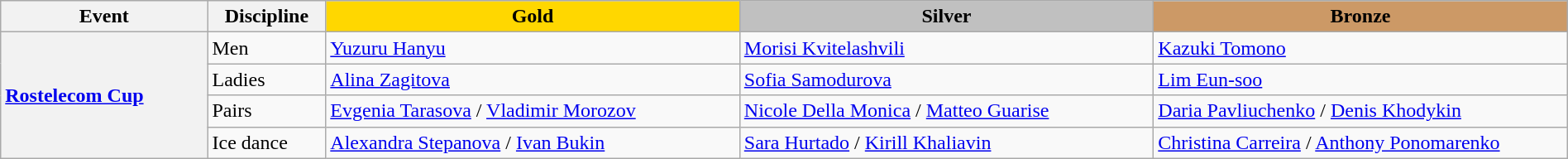<table class="wikitable unsortable" style="text-align:left; width:100%;">
<tr>
<th scope="col" style="width:10%">Event</th>
<th scope="col" style="width:5%">Discipline</th>
<td scope="col" style="text-align:center; width:20%; background:gold"><strong>Gold</strong></td>
<td scope="col" style="text-align:center; width:20%; background:silver"><strong>Silver</strong></td>
<td scope="col" style="text-align:center; width:20%; background:#c96"><strong>Bronze</strong></td>
</tr>
<tr>
<th scope="row" style="text-align:left" rowspan="4"> <a href='#'>Rostelecom Cup</a></th>
<td>Men</td>
<td> <a href='#'>Yuzuru Hanyu</a></td>
<td> <a href='#'>Morisi Kvitelashvili</a></td>
<td> <a href='#'>Kazuki Tomono</a></td>
</tr>
<tr>
<td>Ladies</td>
<td> <a href='#'>Alina Zagitova</a></td>
<td> <a href='#'>Sofia Samodurova</a></td>
<td> <a href='#'>Lim Eun-soo</a></td>
</tr>
<tr>
<td>Pairs</td>
<td> <a href='#'>Evgenia Tarasova</a> / <a href='#'>Vladimir Morozov</a></td>
<td> <a href='#'>Nicole Della Monica</a> / <a href='#'>Matteo Guarise</a></td>
<td> <a href='#'>Daria Pavliuchenko</a> / <a href='#'>Denis Khodykin</a></td>
</tr>
<tr>
<td>Ice dance</td>
<td> <a href='#'>Alexandra Stepanova</a> / <a href='#'>Ivan Bukin</a></td>
<td> <a href='#'>Sara Hurtado</a> / <a href='#'>Kirill Khaliavin</a></td>
<td> <a href='#'>Christina Carreira</a> / <a href='#'>Anthony Ponomarenko</a></td>
</tr>
</table>
